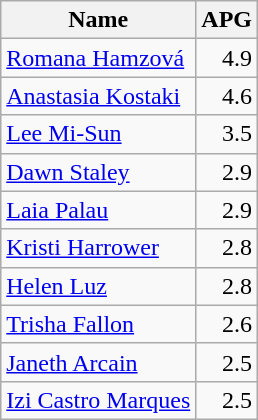<table class=wikitable>
<tr>
<th>Name</th>
<th>APG</th>
</tr>
<tr>
<td> <a href='#'>Romana Hamzová</a></td>
<td align=right>4.9</td>
</tr>
<tr>
<td> <a href='#'>Anastasia Kostaki</a></td>
<td align=right>4.6</td>
</tr>
<tr>
<td> <a href='#'>Lee Mi-Sun</a></td>
<td align=right>3.5</td>
</tr>
<tr>
<td> <a href='#'>Dawn Staley</a></td>
<td align=right>2.9</td>
</tr>
<tr>
<td> <a href='#'>Laia Palau</a></td>
<td align=right>2.9</td>
</tr>
<tr>
<td> <a href='#'>Kristi Harrower</a></td>
<td align=right>2.8</td>
</tr>
<tr>
<td> <a href='#'>Helen Luz</a></td>
<td align=right>2.8</td>
</tr>
<tr>
<td> <a href='#'>Trisha Fallon</a></td>
<td align=right>2.6</td>
</tr>
<tr>
<td> <a href='#'>Janeth Arcain</a></td>
<td align=right>2.5</td>
</tr>
<tr>
<td> <a href='#'>Izi Castro Marques</a></td>
<td align=right>2.5</td>
</tr>
</table>
